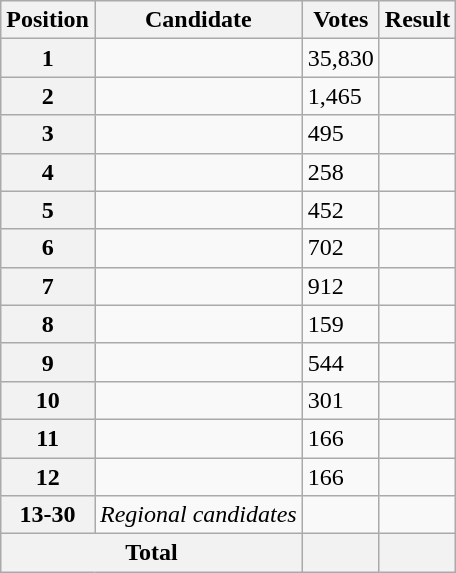<table class="wikitable sortable col3right">
<tr>
<th scope="col">Position</th>
<th scope="col">Candidate</th>
<th scope="col">Votes</th>
<th scope="col">Result</th>
</tr>
<tr>
<th scope="row">1</th>
<td></td>
<td>35,830</td>
<td></td>
</tr>
<tr>
<th scope="row">2</th>
<td></td>
<td>1,465</td>
<td></td>
</tr>
<tr>
<th scope="row">3</th>
<td></td>
<td>495</td>
<td></td>
</tr>
<tr>
<th scope="row">4</th>
<td></td>
<td>258</td>
<td></td>
</tr>
<tr>
<th scope="row">5</th>
<td></td>
<td>452</td>
<td></td>
</tr>
<tr>
<th scope="row">6</th>
<td></td>
<td>702</td>
<td></td>
</tr>
<tr>
<th scope="row">7</th>
<td></td>
<td>912</td>
<td></td>
</tr>
<tr>
<th scope="row">8</th>
<td></td>
<td>159</td>
<td></td>
</tr>
<tr>
<th scope="row">9</th>
<td></td>
<td>544</td>
<td></td>
</tr>
<tr>
<th scope="row">10</th>
<td></td>
<td>301</td>
<td></td>
</tr>
<tr>
<th scope="row">11</th>
<td></td>
<td>166</td>
<td></td>
</tr>
<tr>
<th scope="row">12</th>
<td></td>
<td>166</td>
<td></td>
</tr>
<tr>
<th scope="row">13-30</th>
<td><em>Regional candidates</em></td>
<td></td>
<td></td>
</tr>
<tr class="sortbottom">
<th scope="row" colspan="2">Total</th>
<th></th>
<th></th>
</tr>
</table>
